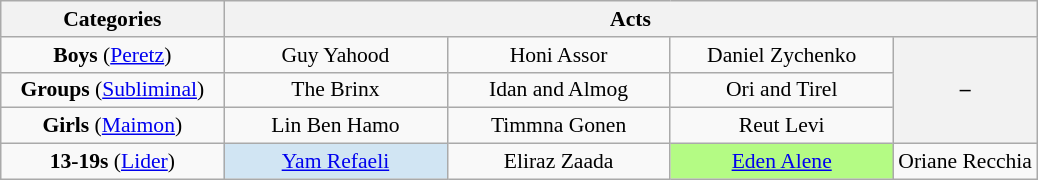<table class="wikitable" style="font-size:90%; text-align:center">
<tr>
<th>Categories</th>
<th colspan="4">Acts</th>
</tr>
<tr>
<td style="width: 142px;"><strong>Boys</strong> (<a href='#'>Peretz</a>)</td>
<td style="width: 142px;" style="background:pink;">Guy Yahood</td>
<td style="width: 142px;">Honi Assor</td>
<td style="width: 142px;">Daniel Zychenko</td>
<th rowspan="3">–</th>
</tr>
<tr>
<td><strong>Groups</strong> (<a href='#'>Subliminal</a>)</td>
<td>The Brinx</td>
<td>Idan and Almog</td>
<td>Ori and Tirel</td>
</tr>
<tr>
<td><strong>Girls</strong> (<a href='#'>Maimon</a>)</td>
<td>Lin Ben Hamo</td>
<td>Timmna Gonen</td>
<td>Reut Levi</td>
</tr>
<tr>
<td><strong>13-19s</strong> (<a href='#'>Lider</a>)</td>
<td style="background:#D1E5F3;"><a href='#'>Yam Refaeli</a></td>
<td>Eliraz Zaada</td>
<td style="background:#B4FB84;"><a href='#'>Eden Alene</a></td>
<td>Oriane Recchia</td>
</tr>
</table>
